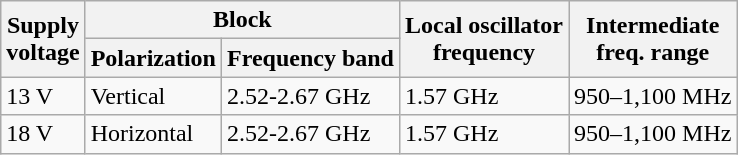<table class="wikitable">
<tr>
<th rowspan=2>Supply <br>voltage</th>
<th colspan=2>Block</th>
<th rowspan=2>Local oscillator <br>frequency</th>
<th rowspan=2>Intermediate <br>freq. range</th>
</tr>
<tr>
<th>Polarization</th>
<th>Frequency band</th>
</tr>
<tr>
<td>13 V</td>
<td>Vertical</td>
<td>2.52-2.67 GHz</td>
<td>1.57 GHz</td>
<td>950–1,100 MHz</td>
</tr>
<tr>
<td>18 V</td>
<td>Horizontal</td>
<td>2.52-2.67 GHz</td>
<td>1.57 GHz</td>
<td>950–1,100 MHz</td>
</tr>
</table>
